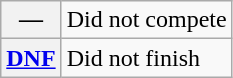<table class="wikitable">
<tr>
<th scope="row">—</th>
<td>Did not compete</td>
</tr>
<tr>
<th scope="row"><a href='#'>DNF</a></th>
<td>Did not finish</td>
</tr>
</table>
